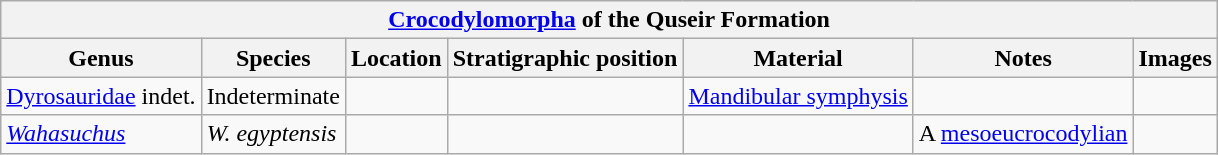<table class="wikitable" align="center">
<tr>
<th colspan="7" align="center"><a href='#'>Crocodylomorpha</a> of the Quseir Formation</th>
</tr>
<tr>
<th>Genus</th>
<th>Species</th>
<th>Location</th>
<th>Stratigraphic position</th>
<th>Material</th>
<th>Notes</th>
<th>Images</th>
</tr>
<tr>
<td><a href='#'>Dyrosauridae</a> indet.</td>
<td>Indeterminate</td>
<td></td>
<td></td>
<td><a href='#'>Mandibular symphysis</a></td>
<td></td>
<td></td>
</tr>
<tr>
<td><em><a href='#'>Wahasuchus</a></em></td>
<td><em>W. egyptensis</em></td>
<td></td>
<td></td>
<td></td>
<td>A <a href='#'>mesoeucrocodylian</a></td>
<td></td>
</tr>
</table>
